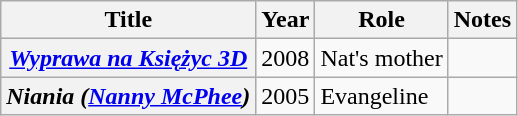<table class="wikitable plainrowheaders sortable">
<tr>
<th scope="col">Title</th>
<th scope="col">Year</th>
<th scope="col">Role</th>
<th scope="col" class="unsortable">Notes</th>
</tr>
<tr>
<th scope="row"><em><a href='#'>Wyprawa na Księżyc 3D</a></em></th>
<td>2008</td>
<td>Nat's mother</td>
<td></td>
</tr>
<tr>
<th scope="row"><em>Niania</em> <em>(<a href='#'>Nanny McPhee</a>)</em></th>
<td>2005</td>
<td>Evangeline</td>
<td></td>
</tr>
</table>
